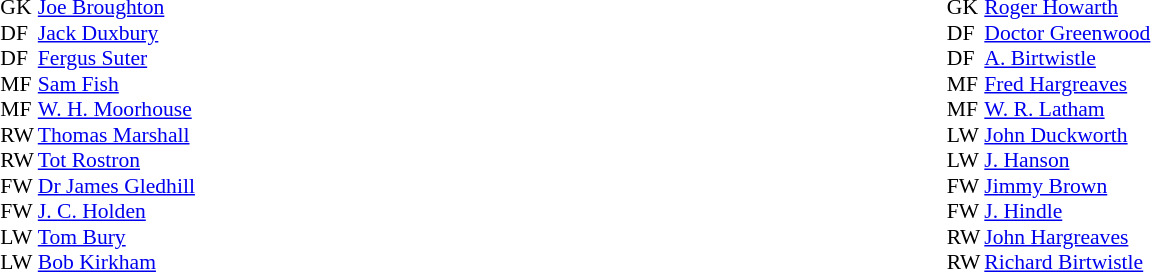<table width="100%">
<tr>
<td valign="top" width="40%"><br><table style="font-size: 90%" cellspacing="0" cellpadding="0" align="center">
<tr>
<td colspan="4"></td>
</tr>
<tr>
<th width=25></th>
<th width=175></th>
</tr>
<tr>
<td>GK</td>
<td><a href='#'>Joe Broughton</a></td>
<td></td>
</tr>
<tr>
<td>DF</td>
<td><a href='#'>Jack Duxbury</a></td>
<td></td>
</tr>
<tr>
<td>DF</td>
<td><a href='#'>Fergus Suter</a></td>
<td></td>
</tr>
<tr>
<td>MF</td>
<td><a href='#'>Sam Fish</a></td>
<td></td>
</tr>
<tr>
<td>MF</td>
<td><a href='#'>W. H. Moorhouse</a></td>
<td></td>
</tr>
<tr>
<td>RW</td>
<td><a href='#'>Thomas Marshall</a></td>
<td></td>
</tr>
<tr>
<td>RW</td>
<td><a href='#'>Tot Rostron</a></td>
<td></td>
</tr>
<tr>
<td>FW</td>
<td><a href='#'>Dr James Gledhill</a></td>
<td></td>
</tr>
<tr>
<td>FW</td>
<td><a href='#'>J. C. Holden</a></td>
<td></td>
</tr>
<tr>
<td>LW</td>
<td><a href='#'>Tom Bury</a></td>
<td></td>
</tr>
<tr>
<td>LW</td>
<td><a href='#'>Bob Kirkham</a></td>
<td></td>
</tr>
<tr>
</tr>
</table>
</td>
<td valign="top" width="50%"><br><table style="font-size: 90%" cellspacing="0" cellpadding="0" align="center">
<tr>
<td colspan="4"></td>
</tr>
<tr>
<th width="25"></th>
<th width="175"></th>
</tr>
<tr>
<td>GK</td>
<td><a href='#'>Roger Howarth</a></td>
<td></td>
</tr>
<tr>
<td>DF</td>
<td><a href='#'>Doctor Greenwood</a></td>
<td></td>
</tr>
<tr>
<td>DF</td>
<td><a href='#'>A. Birtwistle</a></td>
<td></td>
</tr>
<tr>
<td>MF</td>
<td><a href='#'>Fred Hargreaves</a></td>
<td></td>
</tr>
<tr>
<td>MF</td>
<td><a href='#'>W. R. Latham</a></td>
<td></td>
</tr>
<tr>
<td>LW</td>
<td><a href='#'>John Duckworth</a></td>
<td></td>
</tr>
<tr>
<td>LW</td>
<td><a href='#'>J. Hanson</a></td>
<td></td>
</tr>
<tr>
<td>FW</td>
<td><a href='#'>Jimmy Brown</a></td>
<td></td>
</tr>
<tr>
<td>FW</td>
<td><a href='#'>J. Hindle</a></td>
<td></td>
</tr>
<tr>
<td>RW</td>
<td><a href='#'>John Hargreaves</a></td>
<td></td>
</tr>
<tr>
<td>RW</td>
<td><a href='#'>Richard Birtwistle</a></td>
<td></td>
</tr>
<tr>
</tr>
</table>
</td>
</tr>
</table>
